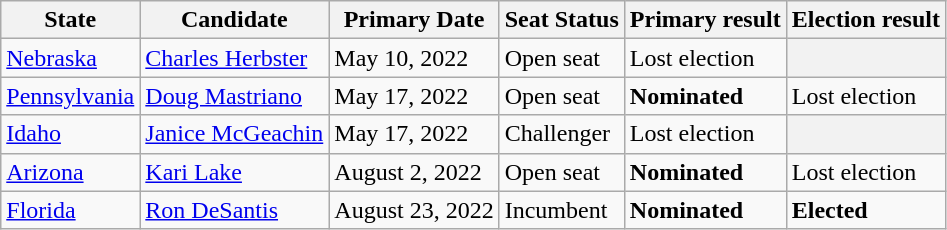<table class="wikitable sortable">
<tr>
<th bgcolor="teal">State</th>
<th bgcolor="teal">Candidate</th>
<th bgcolor="teal">Primary Date</th>
<th>Seat Status</th>
<th>Primary result</th>
<th>Election result</th>
</tr>
<tr>
<td> <a href='#'>Nebraska</a></td>
<td><a href='#'>Charles Herbster</a></td>
<td>May 10, 2022</td>
<td>Open seat</td>
<td> Lost election</td>
<th></th>
</tr>
<tr>
<td> <a href='#'>Pennsylvania</a></td>
<td><a href='#'>Doug Mastriano</a></td>
<td>May 17, 2022</td>
<td>Open seat</td>
<td><strong></strong> <strong>Nominated</strong></td>
<td> Lost election</td>
</tr>
<tr>
<td> <a href='#'>Idaho</a></td>
<td><a href='#'>Janice McGeachin</a></td>
<td>May 17, 2022</td>
<td>Challenger</td>
<td> Lost election</td>
<th></th>
</tr>
<tr>
<td> <a href='#'>Arizona</a></td>
<td><a href='#'>Kari Lake</a></td>
<td>August 2, 2022</td>
<td>Open seat</td>
<td><strong></strong> <strong>Nominated</strong></td>
<td> Lost election</td>
</tr>
<tr>
<td> <a href='#'>Florida</a></td>
<td><a href='#'>Ron DeSantis</a></td>
<td>August 23, 2022</td>
<td>Incumbent</td>
<td><strong></strong> <strong>Nominated</strong></td>
<td><strong></strong> <strong>Elected</strong></td>
</tr>
</table>
